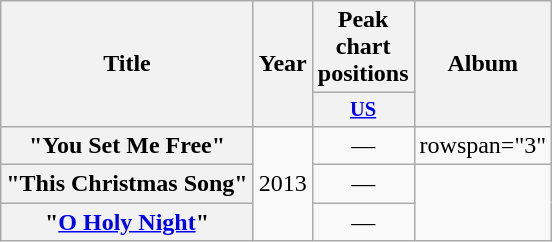<table class="wikitable sortable plainrowheaders" style="text-align:center;">
<tr>
<th scope="col" rowspan="2">Title</th>
<th scope="col" rowspan="2">Year</th>
<th scope="col" colspan="1">Peak chart positions</th>
<th scope="col" rowspan="2">Album</th>
</tr>
<tr>
<th scope="col" style="width:3em;font-size:85%;"><a href='#'>US</a></th>
</tr>
<tr>
<th scope="row">"You Set Me Free"</th>
<td rowspan="3">2013</td>
<td>—</td>
<td>rowspan="3" </td>
</tr>
<tr>
<th scope="row">"This Christmas Song"</th>
<td>—</td>
</tr>
<tr>
<th scope="row">"<a href='#'>O Holy Night</a>"</th>
<td>—</td>
</tr>
</table>
